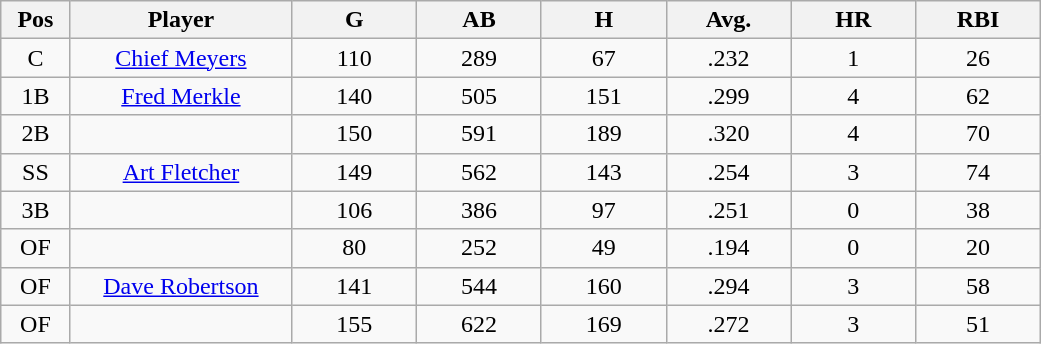<table class="wikitable sortable">
<tr>
<th bgcolor="#DDDDFF" width="5%">Pos</th>
<th bgcolor="#DDDDFF" width="16%">Player</th>
<th bgcolor="#DDDDFF" width="9%">G</th>
<th bgcolor="#DDDDFF" width="9%">AB</th>
<th bgcolor="#DDDDFF" width="9%">H</th>
<th bgcolor="#DDDDFF" width="9%">Avg.</th>
<th bgcolor="#DDDDFF" width="9%">HR</th>
<th bgcolor="#DDDDFF" width="9%">RBI</th>
</tr>
<tr align="center">
<td>C</td>
<td><a href='#'>Chief Meyers</a></td>
<td>110</td>
<td>289</td>
<td>67</td>
<td>.232</td>
<td>1</td>
<td>26</td>
</tr>
<tr align=center>
<td>1B</td>
<td><a href='#'>Fred Merkle</a></td>
<td>140</td>
<td>505</td>
<td>151</td>
<td>.299</td>
<td>4</td>
<td>62</td>
</tr>
<tr align=center>
<td>2B</td>
<td></td>
<td>150</td>
<td>591</td>
<td>189</td>
<td>.320</td>
<td>4</td>
<td>70</td>
</tr>
<tr align="center">
<td>SS</td>
<td><a href='#'>Art Fletcher</a></td>
<td>149</td>
<td>562</td>
<td>143</td>
<td>.254</td>
<td>3</td>
<td>74</td>
</tr>
<tr align=center>
<td>3B</td>
<td></td>
<td>106</td>
<td>386</td>
<td>97</td>
<td>.251</td>
<td>0</td>
<td>38</td>
</tr>
<tr align="center">
<td>OF</td>
<td></td>
<td>80</td>
<td>252</td>
<td>49</td>
<td>.194</td>
<td>0</td>
<td>20</td>
</tr>
<tr align="center">
<td>OF</td>
<td><a href='#'>Dave Robertson</a></td>
<td>141</td>
<td>544</td>
<td>160</td>
<td>.294</td>
<td>3</td>
<td>58</td>
</tr>
<tr align=center>
<td>OF</td>
<td></td>
<td>155</td>
<td>622</td>
<td>169</td>
<td>.272</td>
<td>3</td>
<td>51</td>
</tr>
</table>
